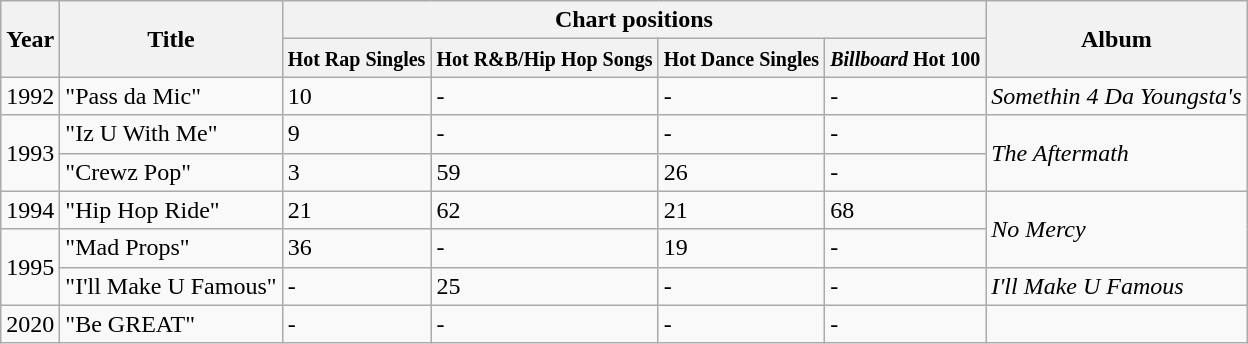<table class="wikitable">
<tr>
<th rowspan="2">Year</th>
<th rowspan="2">Title</th>
<th colspan="4">Chart positions</th>
<th rowspan="2">Album</th>
</tr>
<tr>
<th><small>Hot Rap Singles</small></th>
<th><small>Hot R&B/Hip Hop Songs</small></th>
<th><small>Hot Dance Singles</small></th>
<th><small><em>Billboard</em> Hot 100</small></th>
</tr>
<tr>
<td>1992</td>
<td>"Pass da Mic"</td>
<td>10</td>
<td>-</td>
<td>-</td>
<td>-</td>
<td><em>Somethin 4 Da Youngsta's</em></td>
</tr>
<tr>
<td rowspan="2">1993</td>
<td>"Iz U With Me"</td>
<td>9</td>
<td>-</td>
<td>-</td>
<td>-</td>
<td rowspan="2"><em>The Aftermath</em></td>
</tr>
<tr>
<td>"Crewz Pop"</td>
<td>3</td>
<td>59</td>
<td>26</td>
<td>-</td>
</tr>
<tr>
<td>1994</td>
<td>"Hip Hop Ride"</td>
<td>21</td>
<td>62</td>
<td>21</td>
<td>68</td>
<td rowspan="2"><em>No Mercy</em></td>
</tr>
<tr>
<td rowspan="2">1995</td>
<td>"Mad Props"</td>
<td>36</td>
<td>-</td>
<td>19</td>
<td>-</td>
</tr>
<tr>
<td>"I'll Make U Famous"</td>
<td>-</td>
<td>25</td>
<td>-</td>
<td>-</td>
<td><em>I'll Make U Famous</em></td>
</tr>
<tr>
<td>2020</td>
<td>"Be GREAT"</td>
<td>-</td>
<td>-</td>
<td>-</td>
<td>-</td>
<td></td>
</tr>
</table>
